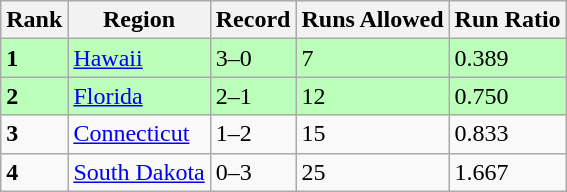<table class="wikitable">
<tr>
<th>Rank</th>
<th>Region</th>
<th>Record</th>
<th>Runs Allowed</th>
<th>Run Ratio</th>
</tr>
<tr style="background:#bfb;">
<td><strong>1</strong></td>
<td> <a href='#'>Hawaii</a></td>
<td>3–0</td>
<td>7</td>
<td>0.389</td>
</tr>
<tr style="background:#bfb;">
<td><strong>2</strong></td>
<td> <a href='#'>Florida</a></td>
<td>2–1</td>
<td>12</td>
<td>0.750</td>
</tr>
<tr>
<td><strong>3</strong></td>
<td> <a href='#'>Connecticut</a></td>
<td>1–2</td>
<td>15</td>
<td>0.833</td>
</tr>
<tr>
<td><strong>4</strong></td>
<td> <a href='#'>South Dakota</a></td>
<td>0–3</td>
<td>25</td>
<td>1.667</td>
</tr>
</table>
